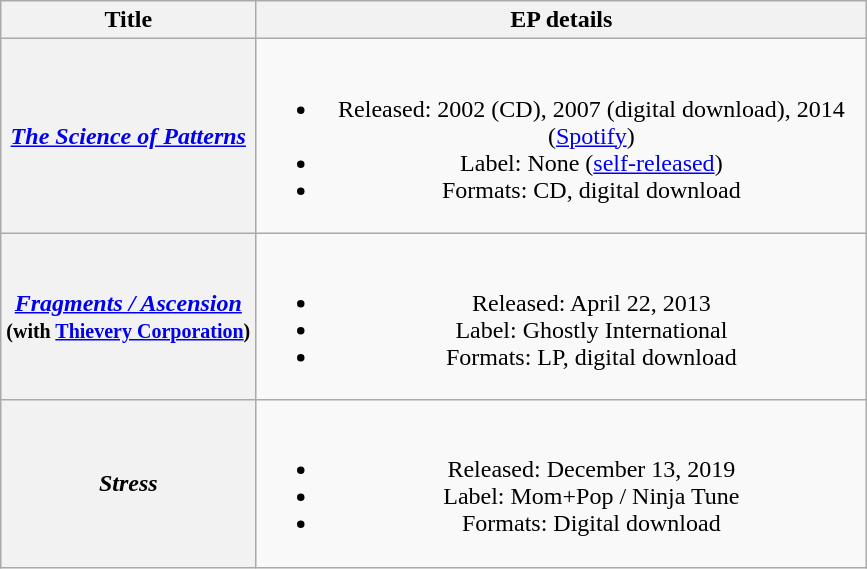<table class="wikitable plainrowheaders" style="text-align:center;">
<tr>
<th scope="col" rowspan="1">Title</th>
<th scope="col" rowspan="1" style="width:25em;">EP details</th>
</tr>
<tr>
<th scope="row"><em><a href='#'>The Science of Patterns</a></em></th>
<td><br><ul><li>Released: 2002 (CD), 2007 (digital download), 2014 (<a href='#'>Spotify</a>)</li><li>Label: None (<a href='#'>self-released</a>)</li><li>Formats: CD, digital download</li></ul></td>
</tr>
<tr>
<th scope="row"><em><a href='#'>Fragments / Ascension</a></em><br><small>(with <a href='#'>Thievery Corporation</a>)</small></th>
<td><br><ul><li>Released: April 22, 2013</li><li>Label: Ghostly International</li><li>Formats: LP, digital download</li></ul></td>
</tr>
<tr>
<th scope="row"><em>Stress</em></th>
<td><br><ul><li>Released: December 13, 2019</li><li>Label: Mom+Pop / Ninja Tune</li><li>Formats: Digital download</li></ul></td>
</tr>
</table>
